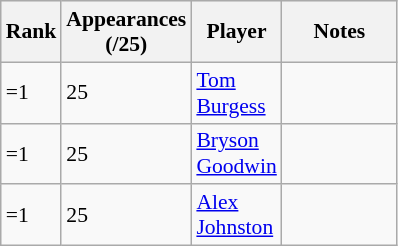<table class="wikitable" style="font-size:90%">
<tr style="background:#efefef;">
<th style="width:20px;">Rank</th>
<th style="width:20px;">Appearances (/25)</th>
<th style="width:10px;">Player</th>
<th style="width:70px;">Notes</th>
</tr>
<tr>
<td>=1</td>
<td>25</td>
<td><a href='#'>Tom Burgess</a></td>
<td></td>
</tr>
<tr>
<td>=1</td>
<td>25</td>
<td><a href='#'>Bryson Goodwin</a></td>
<td></td>
</tr>
<tr>
<td>=1</td>
<td>25</td>
<td><a href='#'>Alex Johnston</a></td>
<td></td>
</tr>
</table>
